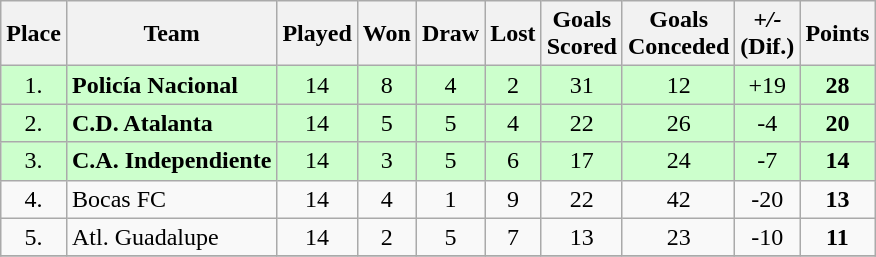<table class="wikitable" style="text-align: center;">
<tr>
<th>Place</th>
<th>Team</th>
<th>Played</th>
<th>Won</th>
<th>Draw</th>
<th>Lost</th>
<th>Goals<br>Scored</th>
<th>Goals<br>Conceded</th>
<th><em>+/-</em><br>(Dif.)</th>
<th><strong>Points</strong></th>
</tr>
<tr bgcolor=#ccffcc>
<td>1.</td>
<td align="left"><strong>Policía Nacional</strong></td>
<td>14</td>
<td>8</td>
<td>4</td>
<td>2</td>
<td>31</td>
<td>12</td>
<td>+19</td>
<td><strong>28</strong></td>
</tr>
<tr bgcolor=#ccffcc>
<td>2.</td>
<td align="left"><strong>C.D. Atalanta</strong></td>
<td>14</td>
<td>5</td>
<td>5</td>
<td>4</td>
<td>22</td>
<td>26</td>
<td>-4</td>
<td><strong>20</strong></td>
</tr>
<tr bgcolor=#ccffcc>
<td>3.</td>
<td align="left"><strong>C.A. Independiente</strong></td>
<td>14</td>
<td>3</td>
<td>5</td>
<td>6</td>
<td>17</td>
<td>24</td>
<td>-7</td>
<td><strong>14</strong></td>
</tr>
<tr>
<td>4.</td>
<td align="left">Bocas FC</td>
<td>14</td>
<td>4</td>
<td>1</td>
<td>9</td>
<td>22</td>
<td>42</td>
<td>-20</td>
<td><strong>13</strong></td>
</tr>
<tr>
<td>5.</td>
<td align="left">Atl. Guadalupe</td>
<td>14</td>
<td>2</td>
<td>5</td>
<td>7</td>
<td>13</td>
<td>23</td>
<td>-10</td>
<td><strong>11</strong></td>
</tr>
<tr>
</tr>
</table>
